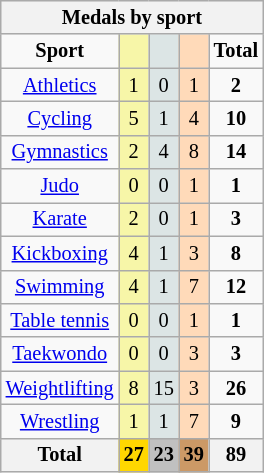<table class="wikitable" style="font-size:85%">
<tr style="background:#efefef;">
<th colspan=7><strong>Medals by sport</strong></th>
</tr>
<tr align=center>
<td><strong>Sport</strong></td>
<td bgcolor=#f7f6a8></td>
<td bgcolor=#dce5e5></td>
<td bgcolor=#ffdab9></td>
<td><strong>Total</strong></td>
</tr>
<tr align=center>
<td><a href='#'>Athletics</a></td>
<td style="background:#F7F6A8;">1</td>
<td style="background:#DCE5E5;">0</td>
<td style="background:#FFDAB9;">1</td>
<td><strong>2</strong></td>
</tr>
<tr align=center>
<td><a href='#'>Cycling</a></td>
<td style="background:#F7F6A8;">5</td>
<td style="background:#DCE5E5;">1</td>
<td style="background:#FFDAB9;">4</td>
<td><strong>10</strong></td>
</tr>
<tr align=center>
<td><a href='#'>Gymnastics</a></td>
<td style="background:#F7F6A8;">2</td>
<td style="background:#DCE5E5;">4</td>
<td style="background:#FFDAB9;">8</td>
<td><strong>14</strong></td>
</tr>
<tr align=center>
<td><a href='#'>Judo</a></td>
<td style="background:#F7F6A8;">0</td>
<td style="background:#DCE5E5;">0</td>
<td style="background:#FFDAB9;">1</td>
<td><strong>1</strong></td>
</tr>
<tr align=center>
<td><a href='#'>Karate</a></td>
<td style="background:#F7F6A8;">2</td>
<td style="background:#DCE5E5;">0</td>
<td style="background:#FFDAB9;">1</td>
<td><strong>3</strong></td>
</tr>
<tr align=center>
<td><a href='#'>Kickboxing</a></td>
<td style="background:#F7F6A8;">4</td>
<td style="background:#DCE5E5;">1</td>
<td style="background:#FFDAB9;">3</td>
<td><strong>8</strong></td>
</tr>
<tr align=center>
<td><a href='#'>Swimming</a></td>
<td style="background:#F7F6A8;">4</td>
<td style="background:#DCE5E5;">1</td>
<td style="background:#FFDAB9;">7</td>
<td><strong>12</strong></td>
</tr>
<tr align=center>
<td><a href='#'>Table tennis</a></td>
<td style="background:#F7F6A8;">0</td>
<td style="background:#DCE5E5;">0</td>
<td style="background:#FFDAB9;">1</td>
<td><strong>1</strong></td>
</tr>
<tr align=center>
<td><a href='#'>Taekwondo</a></td>
<td style="background:#F7F6A8;">0</td>
<td style="background:#DCE5E5;">0</td>
<td style="background:#FFDAB9;">3</td>
<td><strong>3</strong></td>
</tr>
<tr align=center>
<td><a href='#'>Weightlifting</a></td>
<td style="background:#F7F6A8;">8</td>
<td style="background:#DCE5E5;">15</td>
<td style="background:#FFDAB9;">3</td>
<td><strong>26</strong></td>
</tr>
<tr align=center>
<td><a href='#'>Wrestling</a></td>
<td style="background:#F7F6A8;">1</td>
<td style="background:#DCE5E5;">1</td>
<td style="background:#FFDAB9;">7</td>
<td><strong>9</strong></td>
</tr>
<tr align=center>
<th><strong>Total</strong></th>
<th style="background:gold;"><strong>27</strong></th>
<th style="background:silver;"><strong>23</strong></th>
<th style="background:#c96;"><strong>39</strong></th>
<th><strong>89</strong></th>
</tr>
</table>
